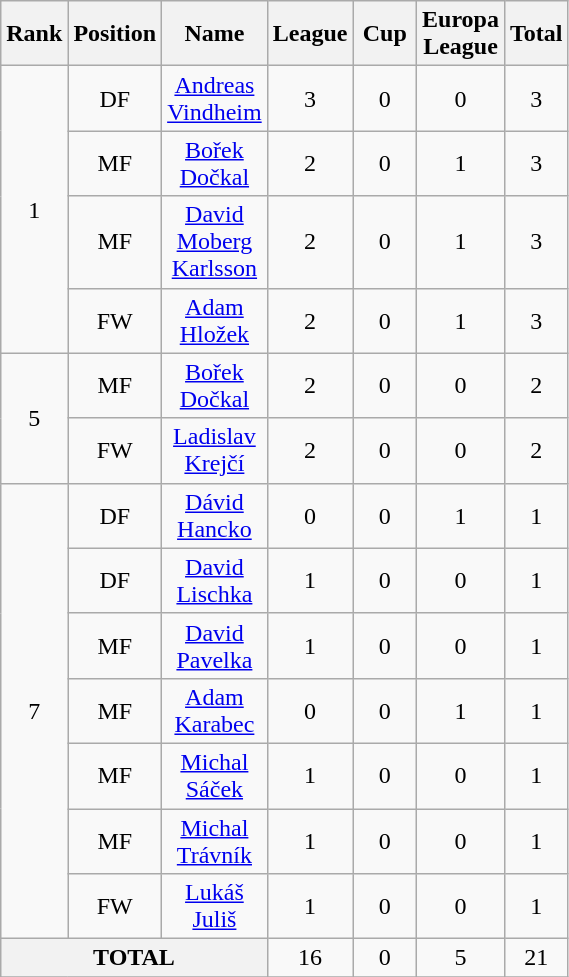<table class="wikitable sortable" style="text-align:center">
<tr>
<th width="20">Rank</th>
<th width="35">Position</th>
<th width="35">Name</th>
<th width="35">League</th>
<th width="35">Cup</th>
<th width="35">Europa League</th>
<th width="35">Total</th>
</tr>
<tr>
<td rowspan=4>1</td>
<td>DF</td>
<td><a href='#'>Andreas Vindheim</a></td>
<td>3</td>
<td>0</td>
<td>0</td>
<td>3</td>
</tr>
<tr>
<td>MF</td>
<td><a href='#'>Bořek Dočkal</a></td>
<td>2</td>
<td>0</td>
<td>1</td>
<td>3</td>
</tr>
<tr>
<td>MF</td>
<td><a href='#'>David Moberg Karlsson</a></td>
<td>2</td>
<td>0</td>
<td>1</td>
<td>3</td>
</tr>
<tr>
<td>FW</td>
<td><a href='#'>Adam Hložek</a></td>
<td>2</td>
<td>0</td>
<td>1</td>
<td>3</td>
</tr>
<tr>
<td rowspan=2>5</td>
<td>MF</td>
<td><a href='#'>Bořek Dočkal</a></td>
<td>2</td>
<td>0</td>
<td>0</td>
<td>2</td>
</tr>
<tr>
<td>FW</td>
<td><a href='#'>Ladislav Krejčí</a></td>
<td>2</td>
<td>0</td>
<td>0</td>
<td>2</td>
</tr>
<tr>
<td rowspan=7>7</td>
<td>DF</td>
<td><a href='#'>Dávid Hancko</a></td>
<td>0</td>
<td>0</td>
<td>1</td>
<td>1</td>
</tr>
<tr>
<td>DF</td>
<td><a href='#'>David Lischka</a></td>
<td>1</td>
<td>0</td>
<td>0</td>
<td>1</td>
</tr>
<tr>
<td>MF</td>
<td><a href='#'>David Pavelka</a></td>
<td>1</td>
<td>0</td>
<td>0</td>
<td>1</td>
</tr>
<tr>
<td>MF</td>
<td><a href='#'>Adam Karabec</a></td>
<td>0</td>
<td>0</td>
<td>1</td>
<td>1</td>
</tr>
<tr>
<td>MF</td>
<td><a href='#'>Michal Sáček</a></td>
<td>1</td>
<td>0</td>
<td>0</td>
<td>1</td>
</tr>
<tr>
<td>MF</td>
<td><a href='#'>Michal Trávník</a></td>
<td>1</td>
<td>0</td>
<td>0</td>
<td>1</td>
</tr>
<tr>
<td>FW</td>
<td><a href='#'>Lukáš Juliš</a></td>
<td>1</td>
<td>0</td>
<td>0</td>
<td>1</td>
</tr>
<tr>
<th colspan=3>TOTAL</th>
<td>16</td>
<td>0</td>
<td>5</td>
<td>21</td>
</tr>
<tr>
</tr>
</table>
